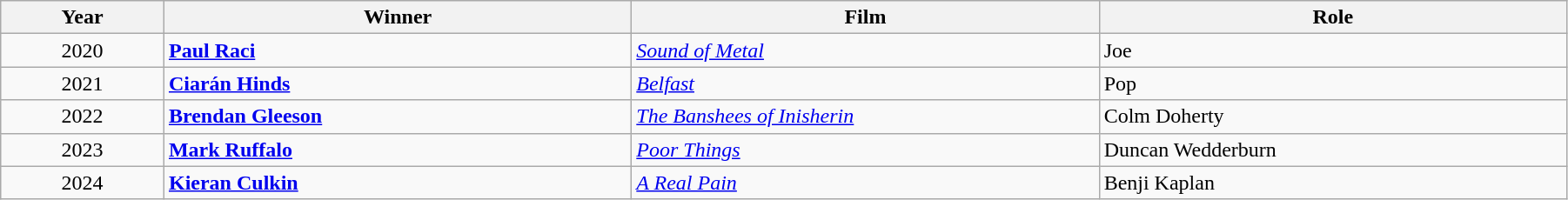<table class="wikitable" width="95%" cellpadding="5">
<tr>
<th width="100"><strong>Year</strong></th>
<th width="300"><strong>Winner</strong></th>
<th width="300"><strong>Film</strong></th>
<th width="300"><strong>Role</strong></th>
</tr>
<tr>
<td style="text-align:center;">2020</td>
<td><strong><a href='#'>Paul Raci</a></strong></td>
<td><em><a href='#'>Sound of Metal</a></em></td>
<td>Joe</td>
</tr>
<tr>
<td style="text-align:center;">2021</td>
<td><strong><a href='#'>Ciarán Hinds</a></strong></td>
<td><em><a href='#'>Belfast</a></em></td>
<td>Pop</td>
</tr>
<tr>
<td style="text-align:center;">2022</td>
<td><strong><a href='#'>Brendan Gleeson</a></strong></td>
<td><em><a href='#'>The Banshees of Inisherin</a></em></td>
<td>Colm Doherty</td>
</tr>
<tr>
<td style="text-align:center;">2023</td>
<td><strong><a href='#'>Mark Ruffalo</a></strong></td>
<td><em><a href='#'>Poor Things</a></em></td>
<td>Duncan Wedderburn</td>
</tr>
<tr>
<td style="text-align:center;">2024</td>
<td><strong><a href='#'>Kieran Culkin</a></strong></td>
<td><em><a href='#'>A Real Pain</a></em></td>
<td>Benji Kaplan</td>
</tr>
</table>
